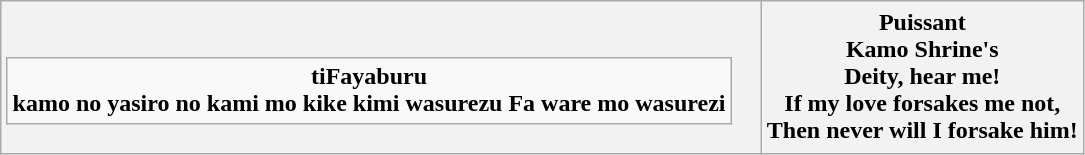<table class="wikitable">
<tr>
<th><br><table class="wikitable">
<tr>
<td>tiFayaburu<br>kamo no yasiro no
kami mo kike
kimi wasurezu Fa
ware mo wasurezi</td>
</tr>
</table>
</th>
<th>Puissant<br>Kamo Shrine's<br>Deity, hear me!<br>If my love forsakes me not,<br>Then never will I forsake him!</th>
</tr>
</table>
